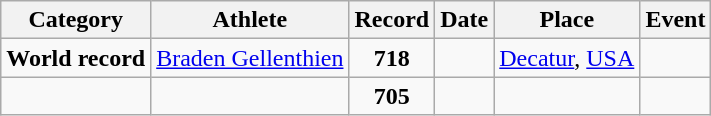<table class="wikitable" style="text-align:center">
<tr>
<th>Category</th>
<th>Athlete</th>
<th>Record</th>
<th>Date</th>
<th>Place</th>
<th>Event</th>
</tr>
<tr>
<td><strong>World record</strong></td>
<td align="left"> <a href='#'>Braden Gellenthien</a></td>
<td><strong>718</strong></td>
<td></td>
<td><a href='#'>Decatur</a>, <a href='#'>USA</a></td>
<td></td>
</tr>
<tr>
<td><strong></strong></td>
<td align="left"></td>
<td><strong>705</strong></td>
<td></td>
<td></td>
<td></td>
</tr>
</table>
